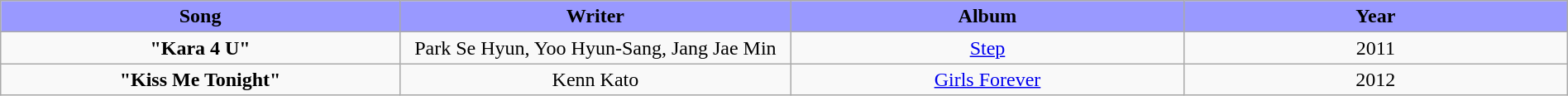<table class="wikitable" style="margin:0.5em auto; clear:both; text-align:center; width:100%">
<tr>
<th width="500" style="background: #99F;">Song</th>
<th width="500" style="background: #99F;">Writer</th>
<th width="500" style="background: #99F;">Album</th>
<th width="500" style="background: #99F;">Year</th>
</tr>
<tr>
<td><strong>"Kara 4 U"</strong></td>
<td>Park Se Hyun, Yoo Hyun-Sang, Jang Jae Min</td>
<td><a href='#'>Step</a></td>
<td>2011</td>
</tr>
<tr>
<td><strong>"Kiss Me Tonight"</strong></td>
<td>Kenn Kato</td>
<td><a href='#'>Girls Forever</a></td>
<td>2012</td>
</tr>
</table>
